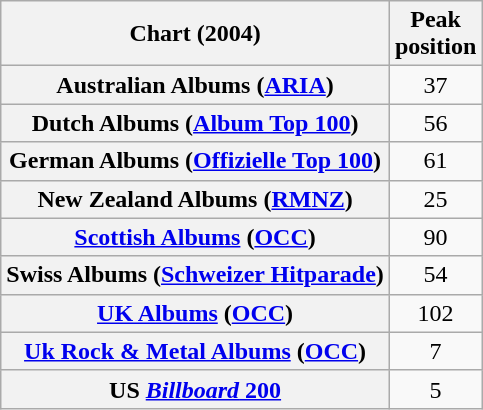<table class="wikitable sortable plainrowheaders" style="text-align:center">
<tr>
<th scope="col">Chart (2004)</th>
<th scope="col">Peak<br>position</th>
</tr>
<tr>
<th scope="row">Australian Albums (<a href='#'>ARIA</a>)</th>
<td>37</td>
</tr>
<tr>
<th scope="row">Dutch Albums (<a href='#'>Album Top 100</a>)</th>
<td>56</td>
</tr>
<tr>
<th scope="row">German Albums (<a href='#'>Offizielle Top 100</a>)</th>
<td>61</td>
</tr>
<tr>
<th scope="row">New Zealand Albums (<a href='#'>RMNZ</a>)</th>
<td>25</td>
</tr>
<tr>
<th scope="row"><a href='#'>Scottish Albums</a> (<a href='#'>OCC</a>)</th>
<td>90</td>
</tr>
<tr>
<th scope="row">Swiss Albums (<a href='#'>Schweizer Hitparade</a>)</th>
<td>54</td>
</tr>
<tr>
<th scope="row"><a href='#'>UK Albums</a> (<a href='#'>OCC</a>)</th>
<td>102</td>
</tr>
<tr>
<th scope="row"><a href='#'>Uk Rock & Metal Albums</a> (<a href='#'>OCC</a>)</th>
<td>7</td>
</tr>
<tr>
<th scope="row">US <a href='#'><em>Billboard</em> 200</a></th>
<td>5</td>
</tr>
</table>
